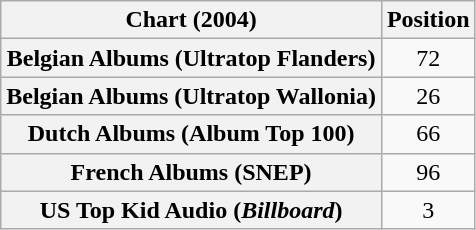<table class="wikitable sortable plainrowheaders" style="text-align:center">
<tr>
<th scope="col">Chart (2004)</th>
<th scope="col">Position</th>
</tr>
<tr>
<th scope="row">Belgian Albums (Ultratop Flanders)</th>
<td>72</td>
</tr>
<tr>
<th scope="row">Belgian Albums (Ultratop Wallonia)</th>
<td>26</td>
</tr>
<tr>
<th scope="row">Dutch Albums (Album Top 100)</th>
<td>66</td>
</tr>
<tr>
<th scope="row">French Albums (SNEP)</th>
<td>96</td>
</tr>
<tr>
<th scope="row">US Top Kid Audio (<em>Billboard</em>)</th>
<td>3</td>
</tr>
</table>
